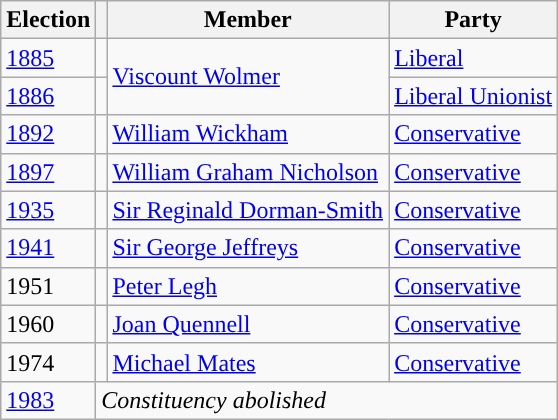<table class="wikitable">
<tr>
<th>Election</th>
<th></th>
<th>Member</th>
<th>Party</th>
</tr>
<tr>
<td><a href='#'>1885</a></td>
<td style="color:inherit;background-color: "></td>
<td rowspan="2"><a href='#'>Viscount Wolmer</a></td>
<td><a href='#'>Liberal</a></td>
</tr>
<tr>
<td><a href='#'>1886</a></td>
<td style="color:inherit;background-color: "></td>
<td><a href='#'>Liberal Unionist</a></td>
</tr>
<tr>
<td><a href='#'>1892</a></td>
<td style="color:inherit;background-color: "></td>
<td><a href='#'>William Wickham</a></td>
<td><a href='#'>Conservative</a></td>
</tr>
<tr>
<td><a href='#'>1897</a></td>
<td style="color:inherit;background-color: "></td>
<td><a href='#'>William Graham Nicholson</a></td>
<td><a href='#'>Conservative</a></td>
</tr>
<tr>
<td><a href='#'>1935</a></td>
<td style="color:inherit;background-color: "></td>
<td><a href='#'>Sir Reginald Dorman-Smith</a></td>
<td><a href='#'>Conservative</a></td>
</tr>
<tr>
<td><a href='#'>1941</a></td>
<td style="color:inherit;background-color: "></td>
<td><a href='#'>Sir George Jeffreys</a></td>
<td><a href='#'>Conservative</a></td>
</tr>
<tr>
<td>1951</td>
<td style="color:inherit;background-color: "></td>
<td><a href='#'>Peter Legh</a></td>
<td><a href='#'>Conservative</a></td>
</tr>
<tr>
<td>1960</td>
<td style="color:inherit;background-color: "></td>
<td><a href='#'>Joan Quennell</a></td>
<td><a href='#'>Conservative</a></td>
</tr>
<tr>
<td>1974</td>
<td style="color:inherit;background-color: "></td>
<td><a href='#'>Michael Mates</a></td>
<td><a href='#'>Conservative</a></td>
</tr>
<tr>
<td><a href='#'>1983</a></td>
<td colspan="3"><em>Constituency abolished</em></td>
</tr>
</table>
